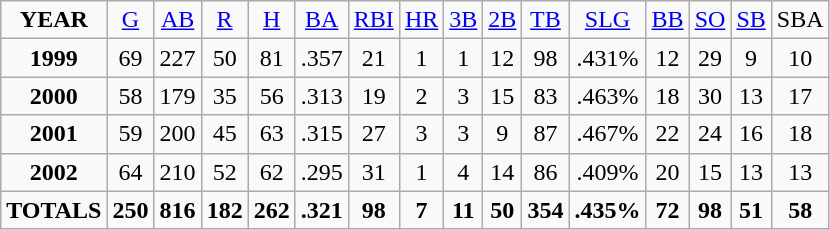<table class="wikitable">
<tr align=center>
<td><strong>YEAR</strong></td>
<td><a href='#'>G</a></td>
<td><a href='#'>AB</a></td>
<td><a href='#'>R</a></td>
<td><a href='#'>H</a></td>
<td><a href='#'>BA</a></td>
<td><a href='#'>RBI</a></td>
<td><a href='#'>HR</a></td>
<td><a href='#'>3B</a></td>
<td><a href='#'>2B</a></td>
<td><a href='#'>TB</a></td>
<td><a href='#'>SLG</a></td>
<td><a href='#'>BB</a></td>
<td><a href='#'>SO</a></td>
<td><a href='#'>SB</a></td>
<td>SBA</td>
</tr>
<tr align=center>
<td><strong>1999</strong></td>
<td>69</td>
<td>227</td>
<td>50</td>
<td>81</td>
<td>.357</td>
<td>21</td>
<td>1</td>
<td>1</td>
<td>12</td>
<td>98</td>
<td>.431%</td>
<td>12</td>
<td>29</td>
<td>9</td>
<td>10</td>
</tr>
<tr align=center>
<td><strong>2000</strong></td>
<td>58</td>
<td>179</td>
<td>35</td>
<td>56</td>
<td>.313</td>
<td>19</td>
<td>2</td>
<td>3</td>
<td>15</td>
<td>83</td>
<td>.463%</td>
<td>18</td>
<td>30</td>
<td>13</td>
<td>17</td>
</tr>
<tr align=center>
<td><strong>2001</strong></td>
<td>59</td>
<td>200</td>
<td>45</td>
<td>63</td>
<td>.315</td>
<td>27</td>
<td>3</td>
<td>3</td>
<td>9</td>
<td>87</td>
<td>.467%</td>
<td>22</td>
<td>24</td>
<td>16</td>
<td>18</td>
</tr>
<tr align=center>
<td><strong>2002</strong></td>
<td>64</td>
<td>210</td>
<td>52</td>
<td>62</td>
<td>.295</td>
<td>31</td>
<td>1</td>
<td>4</td>
<td>14</td>
<td>86</td>
<td>.409%</td>
<td>20</td>
<td>15</td>
<td>13</td>
<td>13</td>
</tr>
<tr align=center>
<td><strong>TOTALS</strong></td>
<td><strong>250</strong></td>
<td><strong>816</strong></td>
<td><strong>182</strong></td>
<td><strong>262</strong></td>
<td><strong>.321</strong></td>
<td><strong>98</strong></td>
<td><strong>7</strong></td>
<td><strong>11</strong></td>
<td><strong>50</strong></td>
<td><strong>354</strong></td>
<td><strong>.435%</strong></td>
<td><strong>72</strong></td>
<td><strong>98</strong></td>
<td><strong>51</strong></td>
<td><strong>58</strong></td>
</tr>
</table>
